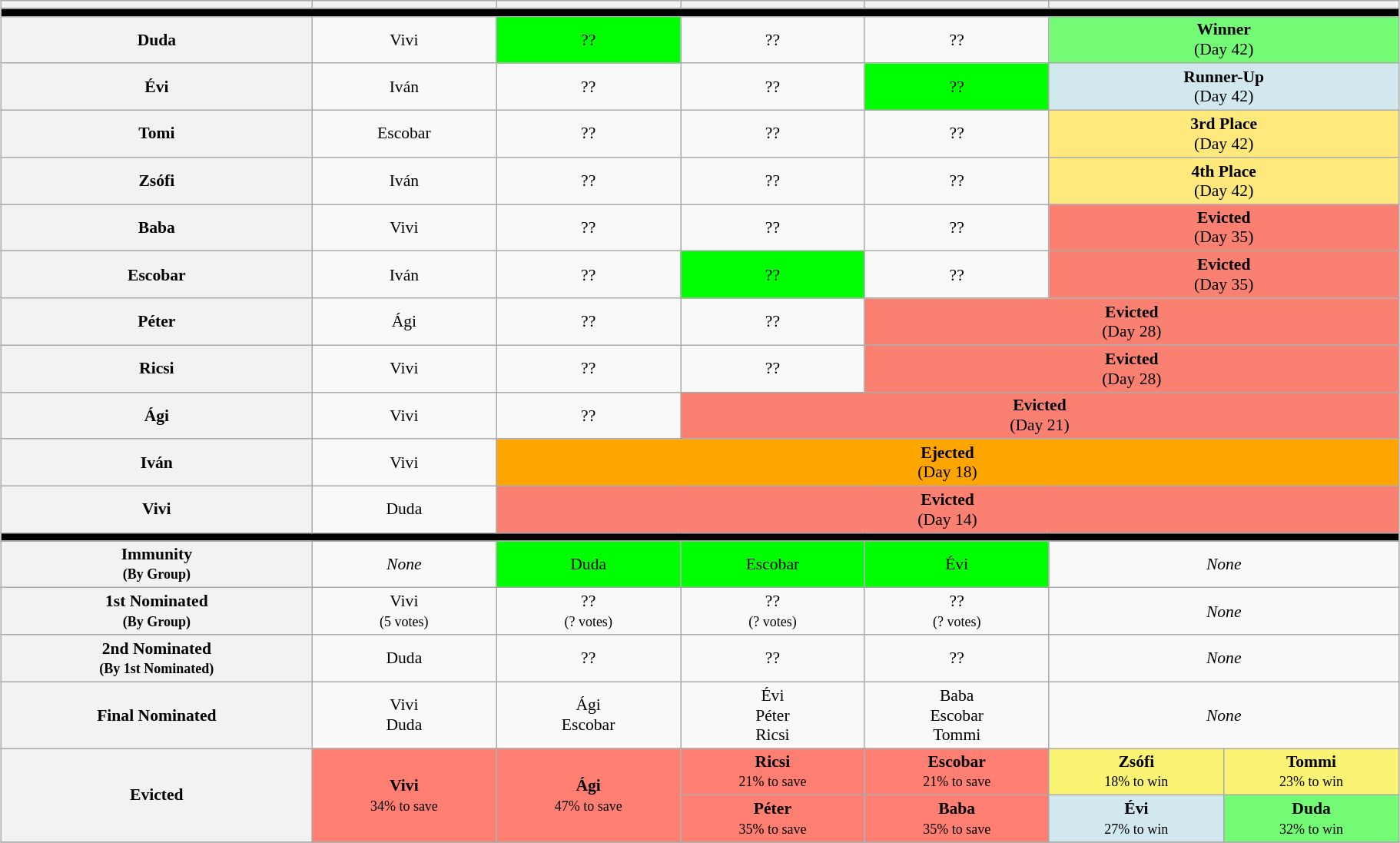<table class="wikitable" style="font-size:90%; text-align:center; width: 96%; margin-left: auto; margin-right: auto;">
<tr>
<th></th>
<th></th>
<th></th>
<th></th>
<th></th>
<th colspan=2></th>
</tr>
<tr>
<th style="background:#000000;" colspan="15"></th>
</tr>
<tr>
<th>Duda</th>
<td>Vivi</td>
<td style="background:#00FF00">??</td>
<td>??</td>
<td>??</td>
<td style="background:#73FB76" colspan=2><strong>Winner</strong> <br> (Day 42)</td>
</tr>
<tr>
<th>Évi</th>
<td>Iván</td>
<td>??</td>
<td>??</td>
<td style="background:#00FF00">??</td>
<td style="background:#D1E8EF" colspan=2><strong>Runner-Up</strong> <br> (Day 42)</td>
</tr>
<tr>
<th>Tomi</th>
<td>Escobar</td>
<td>??</td>
<td>??</td>
<td>??</td>
<td style="background:#FFE87C" colspan=2><strong>3rd Place</strong> <br> (Day 42)</td>
</tr>
<tr>
<th>Zsófi</th>
<td>Iván</td>
<td>??</td>
<td>??</td>
<td>??</td>
<td style="background:#FFE87C" colspan=2><strong>4th Place</strong> <br> (Day 42)</td>
</tr>
<tr>
<th>Baba</th>
<td>Vivi</td>
<td>??</td>
<td>??</td>
<td>??</td>
<td style="background:salmon; text-align:center;" colspan=2><strong>Evicted</strong> <br> (Day 35)</td>
</tr>
<tr>
<th>Escobar</th>
<td>Iván</td>
<td>??</td>
<td style="background:#00FF00">??</td>
<td>??</td>
<td style="background:salmon; text-align:center;" colspan=3><strong>Evicted</strong> <br> (Day 35)</td>
</tr>
<tr>
<th>Péter</th>
<td>Ági</td>
<td>??</td>
<td>??</td>
<td style="background:salmon; text-align:center;" colspan=3><strong>Evicted</strong> <br> (Day 28)</td>
</tr>
<tr>
<th>Ricsi</th>
<td>Vivi</td>
<td>??</td>
<td>??</td>
<td style="background:salmon; text-align:center;" colspan=3><strong>Evicted</strong> <br> (Day 28)</td>
</tr>
<tr>
<th>Ági</th>
<td>Vivi</td>
<td>??</td>
<td style="background:salmon; text-align:center;" colspan="4"><strong>Evicted</strong> <br> (Day 21)</td>
</tr>
<tr>
<th>Iván</th>
<td>Vivi</td>
<td style="background:orange; text-align:center;" colspan="5"><strong>Ejected</strong> <br> (Day 18)</td>
</tr>
<tr>
<th>Vivi</th>
<td>Duda</td>
<td style="background:salmon; text-align:center;" colspan="5"><strong>Evicted</strong> <br> (Day 14)</td>
</tr>
<tr>
<th style="background:#000000;" colspan="15"></th>
</tr>
<tr>
<th>Immunity<br><small>(By Group)</small></th>
<td><em>None</em></td>
<td style="background:#00FF00">Duda</td>
<td style="background:#00FF00">Escobar</td>
<td style="background:#00FF00">Évi</td>
<td colspan=2><em>None</em></td>
</tr>
<tr>
<th>1st Nominated<br><small>(By Group)</small></th>
<td>Vivi<br><small>(5 votes)</small></td>
<td>??<br><small>(? votes)</small></td>
<td>??<br><small>(? votes)</small></td>
<td>??<br><small>(? votes)</small></td>
<td colspan=2><em>None</em></td>
</tr>
<tr>
<th>2nd Nominated<br><small>(By 1st Nominated)</small></th>
<td>Duda</td>
<td>??</td>
<td>??</td>
<td>??</td>
<td colspan=2><em>None</em></td>
</tr>
<tr>
<th>Final Nominated</th>
<td>Vivi<br>Duda</td>
<td>Ági<br>Escobar</td>
<td>Évi<br>Péter<br>Ricsi</td>
<td>Baba<br>Escobar<br>Tommi</td>
<td colspan=2><em>None</em></td>
</tr>
<tr>
<th rowspan="2">Evicted</th>
<td rowspan="2" style="background:#FF8072"><strong>Vivi</strong><br><small>34% to save</small></td>
<td rowspan="2" style="background:#FF8072"><strong>Ági</strong><br><small>47% to save</small></td>
<td rowspan="1" style="background:#FF8072"><strong>Ricsi</strong><br><small>21% to save</small></td>
<td rowspan="1" style="background:#FF8072"><strong>Escobar</strong><br><small>21% to save</small></td>
<td rowspan="1" style="background:#FBF373"><strong>Zsófi</strong><br><small>18% to win</small></td>
<td rowspan="1" style="background:#FBF373"><strong>Tommi</strong><br><small>23% to win</small></td>
</tr>
<tr>
<td rowspan="1" style="background:#FF8072"><strong>Péter</strong><br><small>35% to save</small></td>
<td rowspan="1" style="background:#FF8072"><strong>Baba</strong><br><small>35% to save</small></td>
<td rowspan="1" style="background:#D1E8EF"><strong>Évi</strong><br><small>27% to win</small></td>
<td rowspan="1" style="background:#73FB76"><strong>Duda</strong><br><small>32% to win</small></td>
</tr>
<tr>
</tr>
</table>
